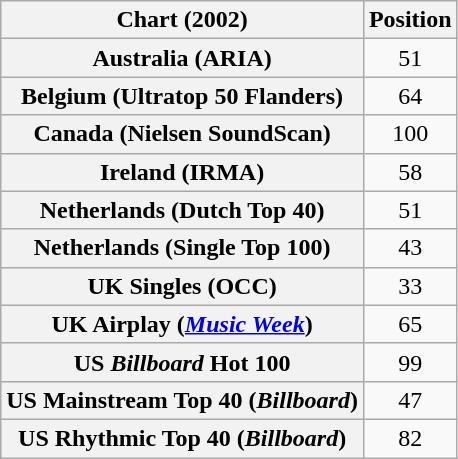<table class="wikitable sortable plainrowheaders" style="text-align:center">
<tr>
<th scope="col">Chart (2002)</th>
<th scope="col">Position</th>
</tr>
<tr>
<th scope="row">Australia (ARIA)</th>
<td>51</td>
</tr>
<tr>
<th scope="row">Belgium (Ultratop 50 Flanders)</th>
<td>64</td>
</tr>
<tr>
<th scope="row">Canada (Nielsen SoundScan)</th>
<td>100</td>
</tr>
<tr>
<th scope="row">Ireland (IRMA)</th>
<td>58</td>
</tr>
<tr>
<th scope="row">Netherlands (Dutch Top 40)</th>
<td>51</td>
</tr>
<tr>
<th scope="row">Netherlands (Single Top 100)</th>
<td>43</td>
</tr>
<tr>
<th scope="row">UK Singles (OCC)</th>
<td>33</td>
</tr>
<tr>
<th scope="row">UK Airplay (<em><a href='#'>Music Week</a></em>)</th>
<td>65</td>
</tr>
<tr>
<th scope="row">US <em>Billboard</em> Hot 100</th>
<td>99</td>
</tr>
<tr>
<th scope="row">US Mainstream Top 40 (<em>Billboard</em>)</th>
<td>47</td>
</tr>
<tr>
<th scope="row">US Rhythmic Top 40 (<em>Billboard</em>)</th>
<td>82</td>
</tr>
</table>
